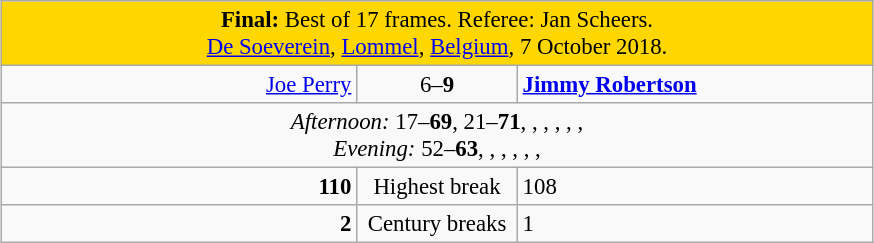<table class="wikitable" style="font-size: 95%; margin: 1em auto 1em auto;">
<tr>
<td colspan="3" align="center" bgcolor="#ffd700"><strong>Final:</strong> Best of 17 frames. Referee: Jan Scheers.<br><a href='#'>De Soeverein</a>, <a href='#'>Lommel</a>, <a href='#'>Belgium</a>, 7 October 2018.</td>
</tr>
<tr>
<td width="230" align="right"><a href='#'>Joe Perry</a><br></td>
<td width="100" align="center">6–<strong>9</strong></td>
<td width="230"><strong><a href='#'>Jimmy Robertson</a></strong><br></td>
</tr>
<tr>
<td colspan="3" align="center" style="font-size: 100%"><em>Afternoon:</em> 17–<strong>69</strong>, 21–<strong>71</strong>, , , , , ,  <br><em>Evening:</em> 52–<strong>63</strong>, , , , , , </td>
</tr>
<tr>
<td align="right"><strong>110</strong></td>
<td align="center">Highest break</td>
<td>108</td>
</tr>
<tr>
<td align="right"><strong>2</strong></td>
<td align="center">Century breaks</td>
<td>1</td>
</tr>
</table>
